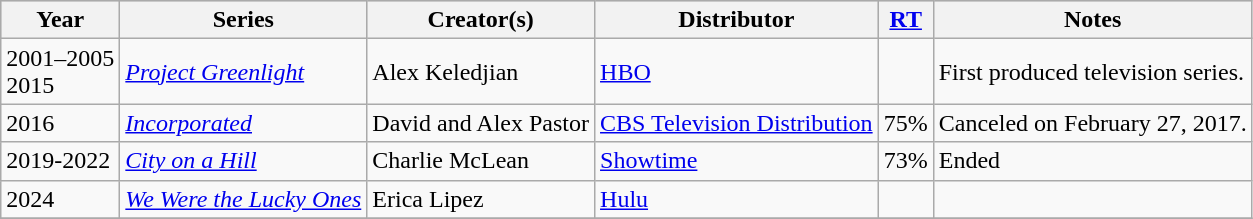<table class="wikitable">
<tr style="background:#ccc; text-align:center;">
<th>Year</th>
<th>Series</th>
<th>Creator(s)</th>
<th>Distributor</th>
<th><a href='#'>RT</a></th>
<th>Notes</th>
</tr>
<tr>
<td>2001–2005 <br>2015</td>
<td><em><a href='#'>Project Greenlight</a></em></td>
<td>Alex Keledjian</td>
<td><a href='#'>HBO</a></td>
<td></td>
<td>First produced television series.</td>
</tr>
<tr>
<td>2016</td>
<td><em><a href='#'>Incorporated</a></em></td>
<td>David and Alex Pastor</td>
<td><a href='#'>CBS Television Distribution</a></td>
<td>75%</td>
<td>Canceled on February 27, 2017.</td>
</tr>
<tr>
<td>2019-2022</td>
<td><em><a href='#'>City on a Hill</a></em></td>
<td>Charlie McLean</td>
<td><a href='#'>Showtime</a></td>
<td>73%</td>
<td>Ended</td>
</tr>
<tr>
<td>2024</td>
<td><em><a href='#'>We Were the Lucky Ones</a></em></td>
<td>Erica Lipez</td>
<td><a href='#'>Hulu</a></td>
<td></td>
<td></td>
</tr>
<tr>
</tr>
</table>
